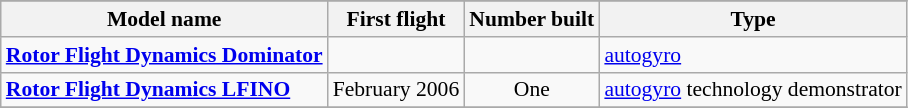<table class="wikitable" align=center style="font-size:90%;">
<tr>
</tr>
<tr style="background:#efefef;">
<th>Model name</th>
<th>First flight</th>
<th>Number built</th>
<th>Type</th>
</tr>
<tr>
<td align=left><strong><a href='#'>Rotor Flight Dynamics Dominator</a></strong></td>
<td align=center></td>
<td align=center></td>
<td align=left><a href='#'>autogyro</a></td>
</tr>
<tr>
<td align=left><strong><a href='#'>Rotor Flight Dynamics LFINO</a></strong></td>
<td align=center>February 2006</td>
<td align=center>One</td>
<td align=left><a href='#'>autogyro</a> technology demonstrator</td>
</tr>
<tr>
</tr>
</table>
